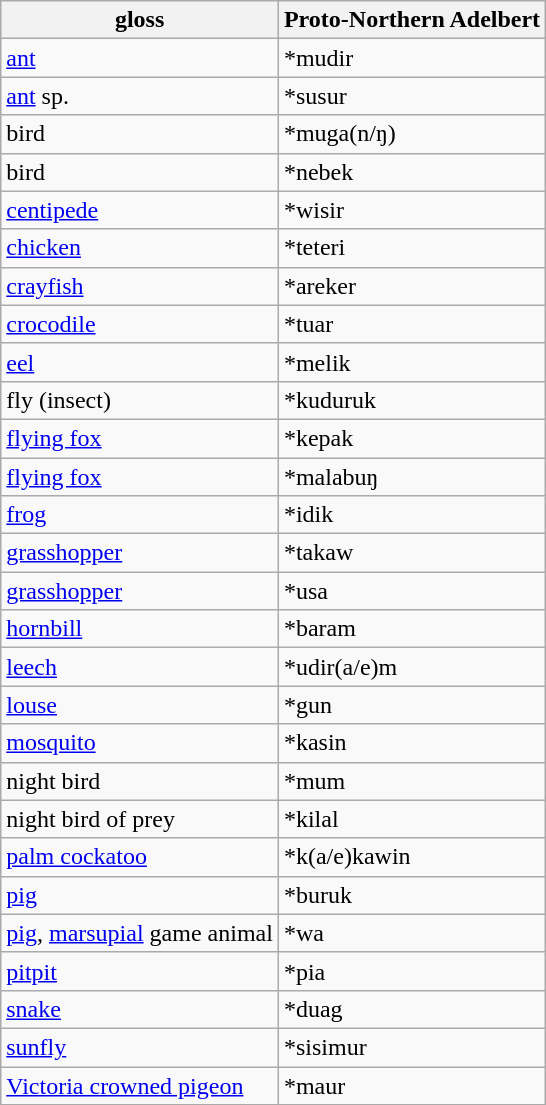<table class="wikitable sortable">
<tr>
<th>gloss</th>
<th>Proto-Northern Adelbert</th>
</tr>
<tr>
<td><a href='#'>ant</a></td>
<td>*mudir</td>
</tr>
<tr>
<td><a href='#'>ant</a> sp.</td>
<td>*susur</td>
</tr>
<tr>
<td>bird</td>
<td>*muga(n/ŋ)</td>
</tr>
<tr>
<td>bird</td>
<td>*nebek</td>
</tr>
<tr>
<td><a href='#'>centipede</a></td>
<td>*wisir</td>
</tr>
<tr>
<td><a href='#'>chicken</a></td>
<td>*teteri</td>
</tr>
<tr>
<td><a href='#'>crayfish</a></td>
<td>*areker</td>
</tr>
<tr>
<td><a href='#'>crocodile</a></td>
<td>*tuar</td>
</tr>
<tr>
<td><a href='#'>eel</a></td>
<td>*melik</td>
</tr>
<tr>
<td>fly (insect)</td>
<td>*kuduruk</td>
</tr>
<tr>
<td><a href='#'>flying fox</a></td>
<td>*kepak</td>
</tr>
<tr>
<td><a href='#'>flying fox</a></td>
<td>*malabuŋ</td>
</tr>
<tr>
<td><a href='#'>frog</a></td>
<td>*idik</td>
</tr>
<tr>
<td><a href='#'>grasshopper</a></td>
<td>*takaw</td>
</tr>
<tr>
<td><a href='#'>grasshopper</a></td>
<td>*usa</td>
</tr>
<tr>
<td><a href='#'>hornbill</a></td>
<td>*baram</td>
</tr>
<tr>
<td><a href='#'>leech</a></td>
<td>*udir(a/e)m</td>
</tr>
<tr>
<td><a href='#'>louse</a></td>
<td>*gun</td>
</tr>
<tr>
<td><a href='#'>mosquito</a></td>
<td>*kasin</td>
</tr>
<tr>
<td>night bird</td>
<td>*mum</td>
</tr>
<tr>
<td>night bird of prey</td>
<td>*kilal</td>
</tr>
<tr>
<td><a href='#'>palm cockatoo</a></td>
<td>*k(a/e)kawin</td>
</tr>
<tr>
<td><a href='#'>pig</a></td>
<td>*buruk</td>
</tr>
<tr>
<td><a href='#'>pig</a>, <a href='#'>marsupial</a> game animal</td>
<td>*wa</td>
</tr>
<tr>
<td><a href='#'>pitpit</a></td>
<td>*pia</td>
</tr>
<tr>
<td><a href='#'>snake</a></td>
<td>*duag</td>
</tr>
<tr>
<td><a href='#'>sunfly</a></td>
<td>*sisimur</td>
</tr>
<tr>
<td><a href='#'>Victoria crowned pigeon</a></td>
<td>*maur</td>
</tr>
</table>
